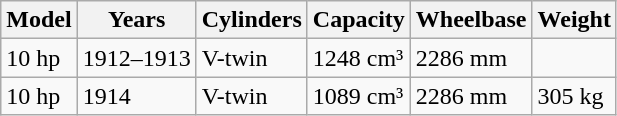<table class="wikitable">
<tr>
<th>Model</th>
<th>Years</th>
<th>Cylinders</th>
<th>Capacity</th>
<th>Wheelbase</th>
<th>Weight</th>
</tr>
<tr>
<td>10 hp</td>
<td>1912–1913</td>
<td>V-twin</td>
<td>1248 cm³</td>
<td>2286 mm</td>
<td></td>
</tr>
<tr>
<td>10 hp</td>
<td>1914</td>
<td>V-twin</td>
<td>1089 cm³</td>
<td>2286 mm</td>
<td>305 kg</td>
</tr>
</table>
